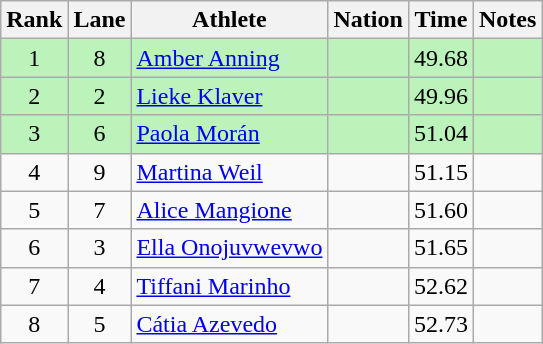<table class="wikitable sortable" style="text-align:center;">
<tr>
<th>Rank</th>
<th>Lane</th>
<th>Athlete</th>
<th>Nation</th>
<th>Time</th>
<th>Notes</th>
</tr>
<tr bgcolor=bbf3bb>
<td>1</td>
<td>8</td>
<td align=left><a href='#'>Amber Anning</a></td>
<td align=left></td>
<td>49.68</td>
<td></td>
</tr>
<tr bgcolor=bbf3bb>
<td>2</td>
<td>2</td>
<td align=left><a href='#'>Lieke Klaver</a></td>
<td align=left></td>
<td>49.96</td>
<td></td>
</tr>
<tr bgcolor=bbf3bb>
<td>3</td>
<td>6</td>
<td align=left><a href='#'>Paola Morán</a></td>
<td align=left></td>
<td>51.04</td>
<td></td>
</tr>
<tr>
<td>4</td>
<td>9</td>
<td align=left><a href='#'>Martina Weil</a></td>
<td align=left></td>
<td>51.15</td>
<td></td>
</tr>
<tr>
<td>5</td>
<td>7</td>
<td align=left><a href='#'>Alice Mangione</a></td>
<td align=left></td>
<td>51.60</td>
<td></td>
</tr>
<tr>
<td>6</td>
<td>3</td>
<td align=left><a href='#'>Ella Onojuvwevwo</a></td>
<td align=left></td>
<td>51.65</td>
<td></td>
</tr>
<tr>
<td>7</td>
<td>4</td>
<td align=left><a href='#'>Tiffani Marinho</a></td>
<td align=left></td>
<td>52.62</td>
<td></td>
</tr>
<tr>
<td>8</td>
<td>5</td>
<td align=left><a href='#'>Cátia Azevedo</a></td>
<td align=left></td>
<td>52.73</td>
<td></td>
</tr>
</table>
